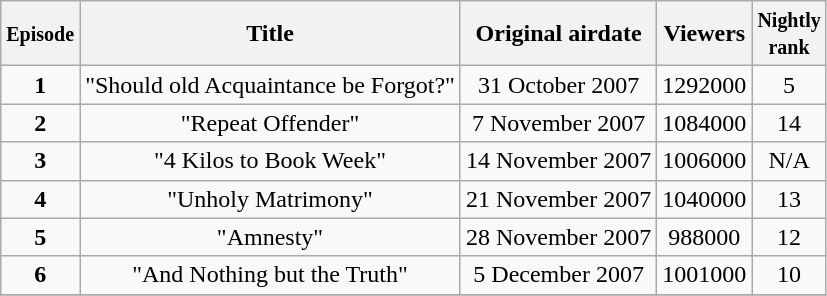<table class="wikitable sortable">
<tr>
<th><small>Episode</small></th>
<th>Title</th>
<th>Original airdate</th>
<th>Viewers</th>
<th><small>Nightly</small><br><small>rank</small></th>
</tr>
<tr>
<td style="text-align:center"><strong>1</strong></td>
<td style="text-align:center">"Should old Acquaintance be Forgot?"</td>
<td style="text-align:center">31 October 2007</td>
<td style="text-align:center">1292000</td>
<td style="text-align:center">5</td>
</tr>
<tr>
<td style="text-align:center"><strong>2</strong></td>
<td style="text-align:center">"Repeat Offender"</td>
<td style="text-align:center">7 November 2007</td>
<td style="text-align:center">1084000</td>
<td style="text-align:center">14</td>
</tr>
<tr>
<td style="text-align:center"><strong>3</strong></td>
<td style="text-align:center">"4 Kilos to Book Week"</td>
<td style="text-align:center">14 November 2007</td>
<td style="text-align:center">1006000</td>
<td style="text-align:center">N/A</td>
</tr>
<tr>
<td style="text-align:center"><strong>4</strong></td>
<td style="text-align:center">"Unholy Matrimony"</td>
<td style="text-align:center">21 November 2007</td>
<td style="text-align:center">1040000</td>
<td style="text-align:center">13</td>
</tr>
<tr>
<td style="text-align:center"><strong>5</strong></td>
<td style="text-align:center">"Amnesty"</td>
<td style="text-align:center">28 November 2007</td>
<td style="text-align:center">988000</td>
<td style="text-align:center">12</td>
</tr>
<tr>
<td style="text-align:center"><strong>6</strong></td>
<td style="text-align:center">"And Nothing but the Truth"</td>
<td style="text-align:center">5 December 2007</td>
<td style="text-align:center">1001000</td>
<td style="text-align:center">10</td>
</tr>
<tr>
</tr>
</table>
